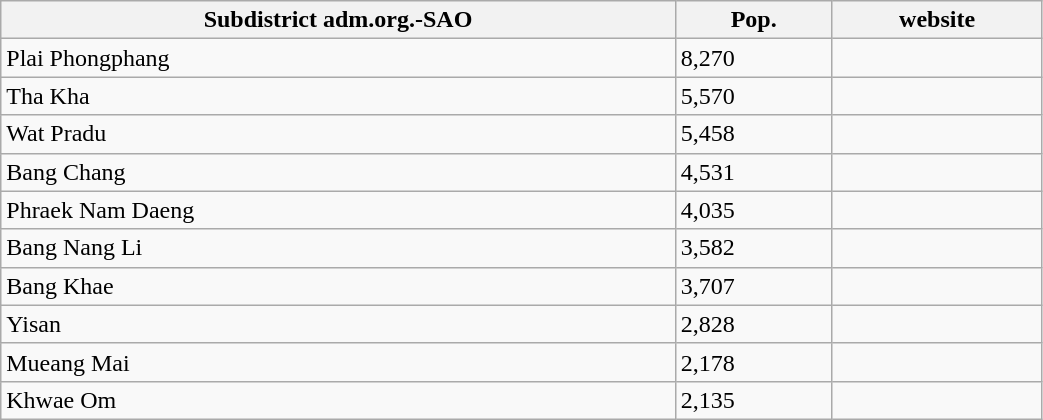<table class="wikitable" style="width:55%;">
<tr>
<th>Subdistrict adm.org.-SAO</th>
<th>Pop.</th>
<th>website</th>
</tr>
<tr>
<td>Plai Phongphang</td>
<td>8,270</td>
<td></td>
</tr>
<tr ->
<td>Tha Kha</td>
<td>5,570</td>
<td></td>
</tr>
<tr>
<td>Wat Pradu</td>
<td>5,458</td>
<td></td>
</tr>
<tr>
<td>Bang Chang</td>
<td>4,531</td>
<td></td>
</tr>
<tr>
<td>Phraek Nam Daeng</td>
<td>4,035</td>
<td></td>
</tr>
<tr>
<td>Bang Nang Li</td>
<td>3,582</td>
<td></td>
</tr>
<tr>
<td>Bang Khae</td>
<td>3,707</td>
<td></td>
</tr>
<tr>
<td>Yisan</td>
<td>2,828</td>
<td></td>
</tr>
<tr>
<td>Mueang Mai</td>
<td>2,178</td>
<td></td>
</tr>
<tr>
<td>Khwae Om</td>
<td>2,135</td>
<td></td>
</tr>
</table>
